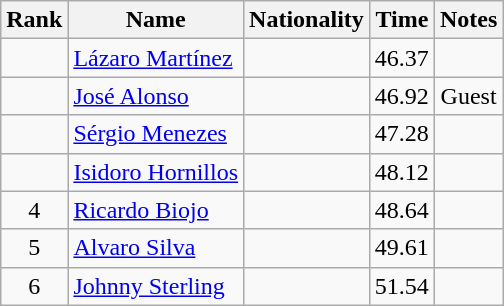<table class="wikitable sortable" style="text-align:center">
<tr>
<th>Rank</th>
<th>Name</th>
<th>Nationality</th>
<th>Time</th>
<th>Notes</th>
</tr>
<tr>
<td align=center></td>
<td align=left><a href='#'>Lázaro Martínez</a></td>
<td align=left></td>
<td>46.37</td>
<td></td>
</tr>
<tr>
<td align=center></td>
<td align=left><a href='#'>José Alonso</a></td>
<td align=left></td>
<td>46.92</td>
<td>Guest</td>
</tr>
<tr>
<td align=center></td>
<td align=left><a href='#'>Sérgio Menezes</a></td>
<td align=left></td>
<td>47.28</td>
<td></td>
</tr>
<tr>
<td align=center></td>
<td align=left><a href='#'>Isidoro Hornillos</a></td>
<td align=left></td>
<td>48.12</td>
<td></td>
</tr>
<tr>
<td align=center>4</td>
<td align=left><a href='#'>Ricardo Biojo</a></td>
<td align=left></td>
<td>48.64</td>
<td></td>
</tr>
<tr>
<td align=center>5</td>
<td align=left><a href='#'>Alvaro Silva</a></td>
<td align=left></td>
<td>49.61</td>
<td></td>
</tr>
<tr>
<td align=center>6</td>
<td align=left><a href='#'>Johnny Sterling</a></td>
<td align=left></td>
<td>51.54</td>
<td></td>
</tr>
</table>
